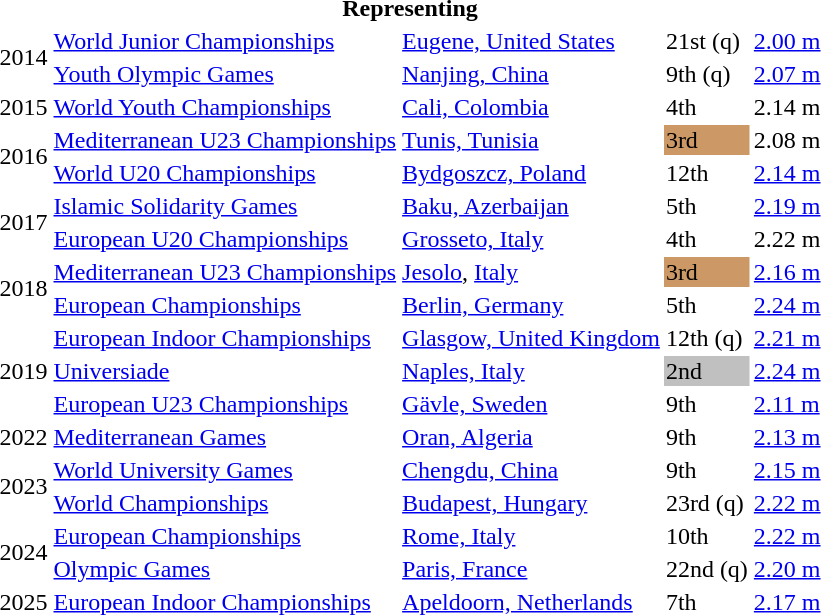<table>
<tr>
<th colspan="6">Representing </th>
</tr>
<tr>
<td rowspan=2>2014</td>
<td><a href='#'>World Junior Championships</a></td>
<td><a href='#'>Eugene, United States</a></td>
<td>21st (q)</td>
<td><a href='#'>2.00 m</a></td>
</tr>
<tr>
<td><a href='#'>Youth Olympic Games</a></td>
<td><a href='#'>Nanjing, China</a></td>
<td>9th (q)</td>
<td><a href='#'>2.07 m</a></td>
</tr>
<tr>
<td>2015</td>
<td><a href='#'>World Youth Championships</a></td>
<td><a href='#'>Cali, Colombia</a></td>
<td>4th</td>
<td>2.14 m</td>
</tr>
<tr>
<td rowspan=2>2016</td>
<td><a href='#'>Mediterranean U23 Championships</a></td>
<td><a href='#'>Tunis, Tunisia</a></td>
<td bgcolor=cc9966>3rd</td>
<td>2.08 m</td>
</tr>
<tr>
<td><a href='#'>World U20 Championships</a></td>
<td><a href='#'>Bydgoszcz, Poland</a></td>
<td>12th</td>
<td><a href='#'>2.14 m</a></td>
</tr>
<tr>
<td rowspan=2>2017</td>
<td><a href='#'>Islamic Solidarity Games</a></td>
<td><a href='#'>Baku, Azerbaijan</a></td>
<td>5th</td>
<td><a href='#'>2.19 m</a></td>
</tr>
<tr>
<td><a href='#'>European U20 Championships</a></td>
<td><a href='#'>Grosseto, Italy</a></td>
<td>4th</td>
<td>2.22 m</td>
</tr>
<tr>
<td rowspan=2>2018</td>
<td><a href='#'>Mediterranean U23 Championships</a></td>
<td><a href='#'>Jesolo</a>, <a href='#'>Italy</a></td>
<td bgcolor=cc9966>3rd</td>
<td><a href='#'>2.16 m</a></td>
</tr>
<tr>
<td><a href='#'>European Championships</a></td>
<td><a href='#'>Berlin, Germany</a></td>
<td>5th</td>
<td><a href='#'>2.24 m</a></td>
</tr>
<tr>
<td rowspan=3>2019</td>
<td><a href='#'>European Indoor Championships</a></td>
<td><a href='#'>Glasgow, United Kingdom</a></td>
<td>12th (q)</td>
<td><a href='#'>2.21 m</a></td>
</tr>
<tr>
<td><a href='#'>Universiade</a></td>
<td><a href='#'>Naples, Italy</a></td>
<td bgcolor=silver>2nd</td>
<td><a href='#'>2.24 m</a></td>
</tr>
<tr>
<td><a href='#'>European U23 Championships</a></td>
<td><a href='#'>Gävle, Sweden</a></td>
<td>9th</td>
<td><a href='#'>2.11 m</a></td>
</tr>
<tr>
<td>2022</td>
<td><a href='#'>Mediterranean Games</a></td>
<td><a href='#'>Oran, Algeria</a></td>
<td>9th</td>
<td><a href='#'>2.13 m</a></td>
</tr>
<tr>
<td rowspan=2>2023</td>
<td><a href='#'>World University Games</a></td>
<td><a href='#'>Chengdu, China</a></td>
<td>9th</td>
<td><a href='#'>2.15 m</a></td>
</tr>
<tr>
<td><a href='#'>World Championships</a></td>
<td><a href='#'>Budapest, Hungary</a></td>
<td>23rd (q)</td>
<td><a href='#'>2.22 m</a></td>
</tr>
<tr>
<td rowspan=2>2024</td>
<td><a href='#'>European Championships</a></td>
<td><a href='#'>Rome, Italy</a></td>
<td>10th</td>
<td><a href='#'>2.22 m</a></td>
</tr>
<tr>
<td><a href='#'>Olympic Games</a></td>
<td><a href='#'>Paris, France</a></td>
<td>22nd (q)</td>
<td><a href='#'>2.20 m</a></td>
</tr>
<tr>
<td>2025</td>
<td><a href='#'>European Indoor Championships</a></td>
<td><a href='#'>Apeldoorn, Netherlands</a></td>
<td>7th</td>
<td><a href='#'>2.17 m</a></td>
</tr>
</table>
